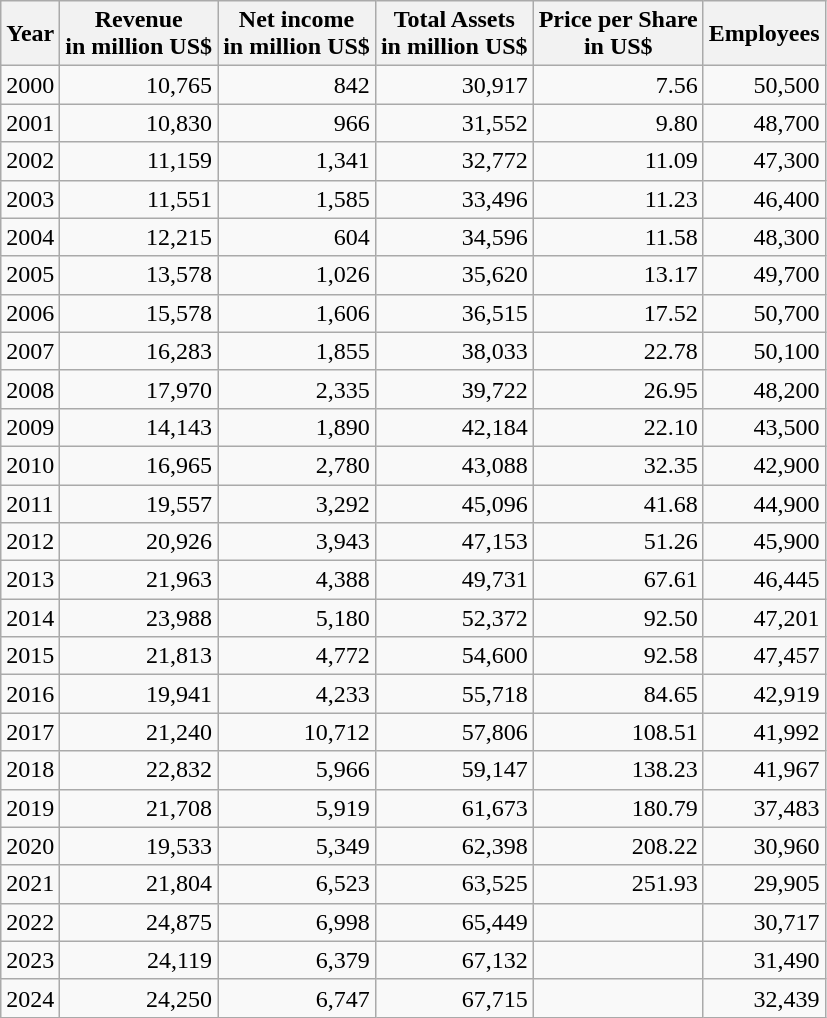<table class="wikitable float-left sticky-header" style="text-align: right;">
<tr>
<th>Year</th>
<th>Revenue<br>in million US$</th>
<th>Net income<br>in million US$</th>
<th>Total Assets<br>in million US$</th>
<th>Price per Share<br>in US$</th>
<th>Employees</th>
</tr>
<tr>
<td style="text-align:left">2000</td>
<td>10,765</td>
<td>842</td>
<td>30,917</td>
<td>7.56</td>
<td>50,500</td>
</tr>
<tr>
<td style="text-align:left">2001</td>
<td>10,830</td>
<td>966</td>
<td>31,552</td>
<td>9.80</td>
<td>48,700</td>
</tr>
<tr>
<td style="text-align:left">2002</td>
<td>11,159</td>
<td>1,341</td>
<td>32,772</td>
<td>11.09</td>
<td>47,300</td>
</tr>
<tr>
<td style="text-align:left">2003</td>
<td>11,551</td>
<td>1,585</td>
<td>33,496</td>
<td>11.23</td>
<td>46,400</td>
</tr>
<tr>
<td style="text-align:left">2004</td>
<td>12,215</td>
<td>604</td>
<td>34,596</td>
<td>11.58</td>
<td>48,300</td>
</tr>
<tr>
<td style="text-align:left">2005</td>
<td>13,578</td>
<td>1,026</td>
<td>35,620</td>
<td>13.17</td>
<td>49,700</td>
</tr>
<tr>
<td style="text-align:left">2006</td>
<td>15,578</td>
<td>1,606</td>
<td>36,515</td>
<td>17.52</td>
<td>50,700</td>
</tr>
<tr>
<td style="text-align:left">2007</td>
<td>16,283</td>
<td>1,855</td>
<td>38,033</td>
<td>22.78</td>
<td>50,100</td>
</tr>
<tr>
<td style="text-align:left">2008</td>
<td>17,970</td>
<td>2,335</td>
<td>39,722</td>
<td>26.95</td>
<td>48,200</td>
</tr>
<tr>
<td style="text-align:left">2009</td>
<td>14,143</td>
<td>1,890</td>
<td>42,184</td>
<td>22.10</td>
<td>43,500</td>
</tr>
<tr>
<td style="text-align:left">2010</td>
<td>16,965</td>
<td>2,780</td>
<td>43,088</td>
<td>32.35</td>
<td>42,900</td>
</tr>
<tr>
<td style="text-align:left">2011</td>
<td>19,557</td>
<td>3,292</td>
<td>45,096</td>
<td>41.68</td>
<td>44,900</td>
</tr>
<tr>
<td style="text-align:left">2012</td>
<td>20,926</td>
<td>3,943</td>
<td>47,153</td>
<td>51.26</td>
<td>45,900</td>
</tr>
<tr>
<td style="text-align:left">2013</td>
<td>21,963</td>
<td>4,388</td>
<td>49,731</td>
<td>67.61</td>
<td>46,445</td>
</tr>
<tr>
<td style="text-align:left">2014</td>
<td>23,988</td>
<td>5,180</td>
<td>52,372</td>
<td>92.50</td>
<td>47,201</td>
</tr>
<tr>
<td style="text-align:left">2015</td>
<td>21,813</td>
<td>4,772</td>
<td>54,600</td>
<td>92.58</td>
<td>47,457</td>
</tr>
<tr>
<td style="text-align:left">2016</td>
<td>19,941</td>
<td>4,233</td>
<td>55,718</td>
<td>84.65</td>
<td>42,919</td>
</tr>
<tr>
<td style="text-align:left">2017</td>
<td>21,240</td>
<td>10,712</td>
<td>57,806</td>
<td>108.51</td>
<td>41,992</td>
</tr>
<tr>
<td style="text-align:left">2018</td>
<td>22,832</td>
<td>5,966</td>
<td>59,147</td>
<td>138.23</td>
<td>41,967</td>
</tr>
<tr>
<td style="text-align:left">2019</td>
<td>21,708</td>
<td>5,919</td>
<td>61,673</td>
<td>180.79</td>
<td>37,483</td>
</tr>
<tr>
<td style="text-align:left">2020</td>
<td>19,533</td>
<td>5,349</td>
<td>62,398</td>
<td>208.22</td>
<td>30,960</td>
</tr>
<tr>
<td style="text-align:left">2021</td>
<td>21,804</td>
<td>6,523</td>
<td>63,525</td>
<td>251.93</td>
<td>29,905</td>
</tr>
<tr>
<td style="text-align:left">2022</td>
<td>24,875</td>
<td>6,998</td>
<td>65,449</td>
<td></td>
<td>30,717</td>
</tr>
<tr>
<td style="text-align:left">2023</td>
<td>24,119</td>
<td>6,379</td>
<td>67,132</td>
<td></td>
<td>31,490</td>
</tr>
<tr>
<td style="text-align:left">2024</td>
<td>24,250</td>
<td>6,747</td>
<td>67,715</td>
<td></td>
<td>32,439</td>
</tr>
</table>
